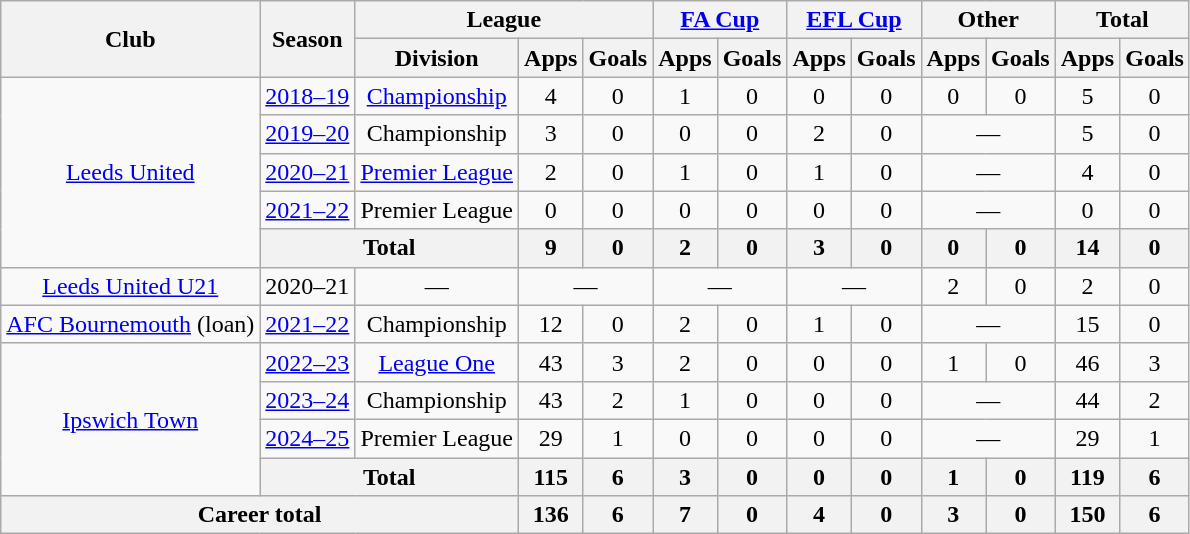<table class="wikitable" style="text-align: center;">
<tr>
<th rowspan="2">Club</th>
<th rowspan="2">Season</th>
<th colspan="3">League</th>
<th colspan="2"><a href='#'>FA Cup</a></th>
<th colspan="2"><a href='#'>EFL Cup</a></th>
<th colspan="2">Other</th>
<th colspan="2">Total</th>
</tr>
<tr>
<th>Division</th>
<th>Apps</th>
<th>Goals</th>
<th>Apps</th>
<th>Goals</th>
<th>Apps</th>
<th>Goals</th>
<th>Apps</th>
<th>Goals</th>
<th>Apps</th>
<th>Goals</th>
</tr>
<tr>
<td rowspan="5"><a href='#'>Leeds United</a></td>
<td><a href='#'>2018–19</a></td>
<td><a href='#'>Championship</a></td>
<td>4</td>
<td>0</td>
<td>1</td>
<td>0</td>
<td>0</td>
<td>0</td>
<td>0</td>
<td>0</td>
<td>5</td>
<td>0</td>
</tr>
<tr>
<td><a href='#'>2019–20</a></td>
<td>Championship</td>
<td>3</td>
<td>0</td>
<td>0</td>
<td>0</td>
<td>2</td>
<td>0</td>
<td colspan="2">—</td>
<td>5</td>
<td>0</td>
</tr>
<tr>
<td><a href='#'>2020–21</a></td>
<td><a href='#'>Premier League</a></td>
<td>2</td>
<td>0</td>
<td>1</td>
<td>0</td>
<td>1</td>
<td>0</td>
<td colspan="2">—</td>
<td>4</td>
<td>0</td>
</tr>
<tr>
<td><a href='#'>2021–22</a></td>
<td>Premier League</td>
<td>0</td>
<td>0</td>
<td>0</td>
<td>0</td>
<td>0</td>
<td>0</td>
<td colspan="2">—</td>
<td>0</td>
<td>0</td>
</tr>
<tr>
<th colspan="2">Total</th>
<th>9</th>
<th>0</th>
<th>2</th>
<th>0</th>
<th>3</th>
<th>0</th>
<th>0</th>
<th>0</th>
<th>14</th>
<th>0</th>
</tr>
<tr>
<td><a href='#'>Leeds United U21</a></td>
<td>2020–21</td>
<td colspan="1">—</td>
<td colspan="2">—</td>
<td colspan="2">—</td>
<td colspan="2">—</td>
<td>2</td>
<td>0</td>
<td>2</td>
<td>0</td>
</tr>
<tr>
<td><a href='#'>AFC Bournemouth</a> (loan)</td>
<td><a href='#'>2021–22</a></td>
<td>Championship</td>
<td>12</td>
<td>0</td>
<td>2</td>
<td>0</td>
<td>1</td>
<td>0</td>
<td colspan="2">—</td>
<td>15</td>
<td>0</td>
</tr>
<tr>
<td rowspan="4"><a href='#'>Ipswich Town</a></td>
<td><a href='#'>2022–23</a></td>
<td><a href='#'>League One</a></td>
<td>43</td>
<td>3</td>
<td>2</td>
<td>0</td>
<td>0</td>
<td>0</td>
<td>1</td>
<td>0</td>
<td>46</td>
<td>3</td>
</tr>
<tr>
<td><a href='#'>2023–24</a></td>
<td>Championship</td>
<td>43</td>
<td>2</td>
<td>1</td>
<td>0</td>
<td>0</td>
<td>0</td>
<td colspan="2">—</td>
<td>44</td>
<td>2</td>
</tr>
<tr>
<td><a href='#'>2024–25</a></td>
<td>Premier League</td>
<td>29</td>
<td>1</td>
<td>0</td>
<td>0</td>
<td>0</td>
<td>0</td>
<td colspan="2">—</td>
<td>29</td>
<td>1</td>
</tr>
<tr>
<th colspan="2">Total</th>
<th>115</th>
<th>6</th>
<th>3</th>
<th>0</th>
<th>0</th>
<th>0</th>
<th>1</th>
<th>0</th>
<th>119</th>
<th>6</th>
</tr>
<tr>
<th colspan="3">Career total</th>
<th>136</th>
<th>6</th>
<th>7</th>
<th>0</th>
<th>4</th>
<th>0</th>
<th>3</th>
<th>0</th>
<th>150</th>
<th>6</th>
</tr>
</table>
